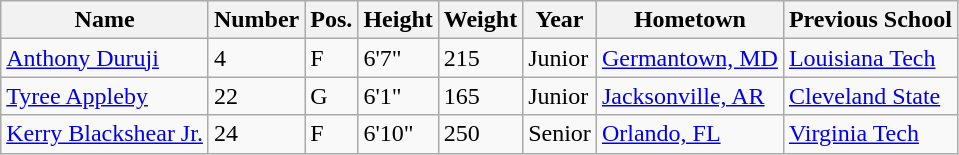<table class="wikitable sortable" border="1">
<tr>
<th>Name</th>
<th>Number</th>
<th>Pos.</th>
<th>Height</th>
<th>Weight</th>
<th>Year</th>
<th>Hometown</th>
<th class="unsortable">Previous School</th>
</tr>
<tr>
<td><a href='#'>Anthony Duruji</a></td>
<td>4</td>
<td>F</td>
<td>6'7"</td>
<td>215</td>
<td>Junior</td>
<td><a href='#'>Germantown, MD</a></td>
<td><a href='#'>Louisiana Tech</a></td>
</tr>
<tr>
<td><a href='#'>Tyree Appleby</a></td>
<td>22</td>
<td>G</td>
<td>6'1"</td>
<td>165</td>
<td>Junior</td>
<td><a href='#'>Jacksonville, AR</a></td>
<td><a href='#'>Cleveland State</a></td>
</tr>
<tr>
<td><a href='#'>Kerry Blackshear Jr.</a></td>
<td>24</td>
<td>F</td>
<td>6'10"</td>
<td>250</td>
<td>Senior</td>
<td><a href='#'>Orlando, FL</a></td>
<td><a href='#'>Virginia Tech</a></td>
</tr>
</table>
